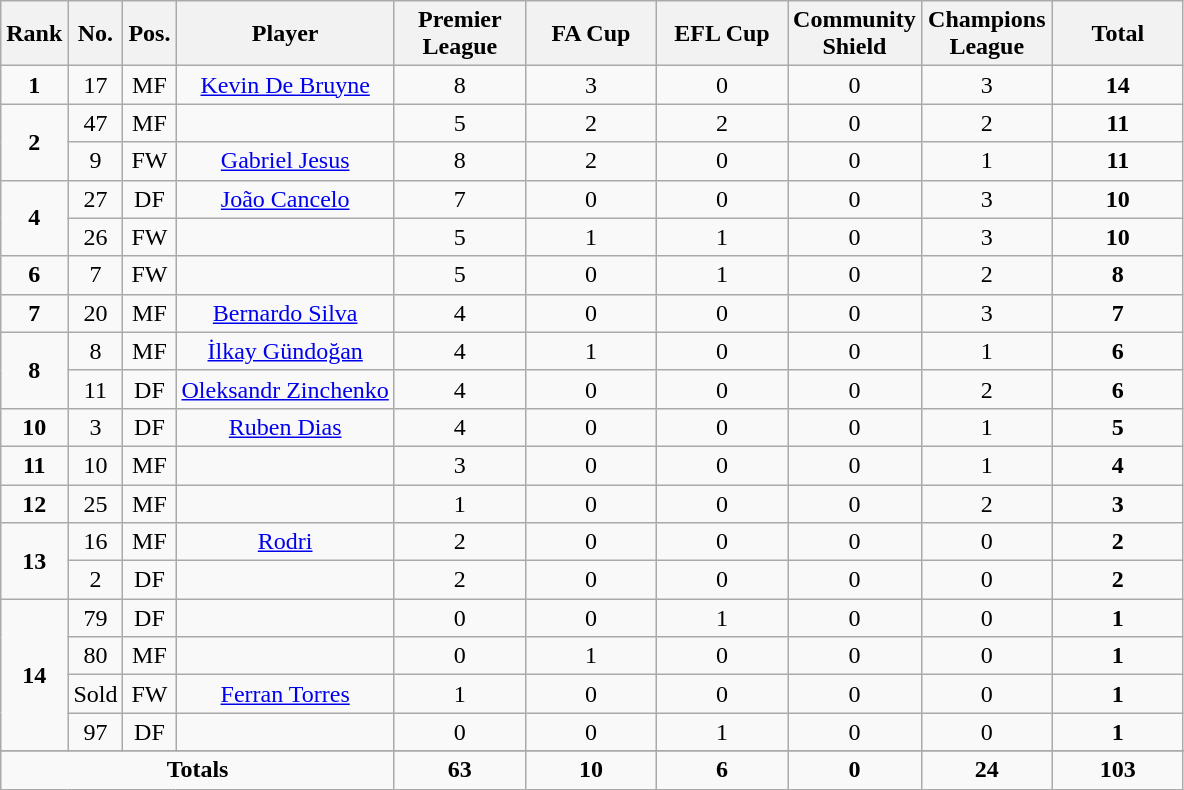<table class="wikitable sortable alternance" style="text-align:center">
<tr>
<th>Rank</th>
<th>No.</th>
<th>Pos.</th>
<th>Player</th>
<th width="80">Premier League</th>
<th width="80">FA Cup</th>
<th width="80">EFL Cup</th>
<th width="80">Community Shield</th>
<th width="80">Champions League</th>
<th width="80">Total</th>
</tr>
<tr>
<td><strong>1</strong></td>
<td>17</td>
<td>MF</td>
<td> <a href='#'>Kevin De Bruyne</a></td>
<td>8</td>
<td>3</td>
<td>0</td>
<td>0</td>
<td>3</td>
<td><strong>14</strong></td>
</tr>
<tr>
<td rowspan="2"><strong>2</strong></td>
<td>47</td>
<td>MF</td>
<td></td>
<td>5</td>
<td>2</td>
<td>2</td>
<td>0</td>
<td>2</td>
<td><strong>11</strong></td>
</tr>
<tr>
<td>9</td>
<td>FW</td>
<td> <a href='#'>Gabriel Jesus</a></td>
<td>8</td>
<td>2</td>
<td>0</td>
<td>0</td>
<td>1</td>
<td><strong>11</strong></td>
</tr>
<tr>
<td rowspan="2"><strong>4</strong></td>
<td>27</td>
<td>DF</td>
<td> <a href='#'>João Cancelo</a></td>
<td>7</td>
<td>0</td>
<td>0</td>
<td>0</td>
<td>3</td>
<td><strong>10</strong></td>
</tr>
<tr>
<td>26</td>
<td>FW</td>
<td></td>
<td>5</td>
<td>1</td>
<td>1</td>
<td>0</td>
<td>3</td>
<td><strong>10</strong></td>
</tr>
<tr>
<td><strong>6</strong></td>
<td>7</td>
<td>FW</td>
<td></td>
<td>5</td>
<td>0</td>
<td>1</td>
<td>0</td>
<td>2</td>
<td><strong>8</strong></td>
</tr>
<tr>
<td><strong>7</strong></td>
<td>20</td>
<td>MF</td>
<td> <a href='#'>Bernardo Silva</a></td>
<td>4</td>
<td>0</td>
<td>0</td>
<td>0</td>
<td>3</td>
<td><strong>7</strong></td>
</tr>
<tr>
<td rowspan="2"><strong>8</strong></td>
<td>8</td>
<td>MF</td>
<td> <a href='#'>İlkay Gündoğan</a></td>
<td>4</td>
<td>1</td>
<td>0</td>
<td>0</td>
<td>1</td>
<td><strong>6</strong></td>
</tr>
<tr>
<td>11</td>
<td>DF</td>
<td> <a href='#'>Oleksandr Zinchenko</a></td>
<td>4</td>
<td>0</td>
<td>0</td>
<td>0</td>
<td>2</td>
<td><strong>6</strong></td>
</tr>
<tr>
<td><strong>10</strong></td>
<td>3</td>
<td>DF</td>
<td> <a href='#'>Ruben Dias</a></td>
<td>4</td>
<td>0</td>
<td>0</td>
<td>0</td>
<td>1</td>
<td><strong>5</strong></td>
</tr>
<tr>
<td><strong>11</strong></td>
<td>10</td>
<td>MF</td>
<td></td>
<td>3</td>
<td>0</td>
<td>0</td>
<td>0</td>
<td>1</td>
<td><strong>4</strong></td>
</tr>
<tr>
<td><strong>12</strong></td>
<td>25</td>
<td>MF</td>
<td></td>
<td>1</td>
<td>0</td>
<td>0</td>
<td>0</td>
<td>2</td>
<td><strong>3</strong></td>
</tr>
<tr>
<td rowspan="2"><strong>13</strong></td>
<td>16</td>
<td>MF</td>
<td> <a href='#'>Rodri</a></td>
<td>2</td>
<td>0</td>
<td>0</td>
<td>0</td>
<td>0</td>
<td><strong>2</strong></td>
</tr>
<tr>
<td>2</td>
<td>DF</td>
<td></td>
<td>2</td>
<td>0</td>
<td>0</td>
<td>0</td>
<td>0</td>
<td><strong>2</strong></td>
</tr>
<tr>
<td rowspan="4"><strong>14</strong></td>
<td>79</td>
<td>DF</td>
<td></td>
<td>0</td>
<td>0</td>
<td>1</td>
<td>0</td>
<td>0</td>
<td><strong>1</strong></td>
</tr>
<tr>
<td>80</td>
<td>MF</td>
<td></td>
<td>0</td>
<td>1</td>
<td>0</td>
<td>0</td>
<td>0</td>
<td><strong>1</strong></td>
</tr>
<tr>
<td>Sold</td>
<td>FW</td>
<td> <a href='#'>Ferran Torres</a></td>
<td>1</td>
<td>0</td>
<td>0</td>
<td>0</td>
<td>0</td>
<td><strong>1</strong></td>
</tr>
<tr>
<td>97</td>
<td>DF</td>
<td></td>
<td>0</td>
<td>0</td>
<td>1</td>
<td>0</td>
<td>0</td>
<td><strong>1</strong></td>
</tr>
<tr>
</tr>
<tr class="sortbottom">
<td colspan="4"><strong>Totals</strong></td>
<td><strong>63</strong></td>
<td><strong>10</strong></td>
<td><strong>6</strong></td>
<td><strong>0</strong></td>
<td><strong>24</strong></td>
<td><strong>103</strong></td>
</tr>
</table>
